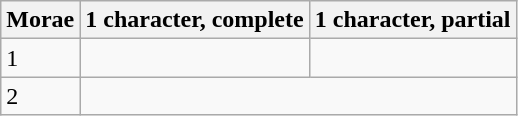<table class="wikitable">
<tr>
<th>Morae</th>
<th>1 character, complete</th>
<th>1 character, partial</th>
</tr>
<tr>
<td>1</td>
<td>  </td>
<td>  </td>
</tr>
<tr>
<td>2</td>
<td colspan=2>  </td>
</tr>
</table>
